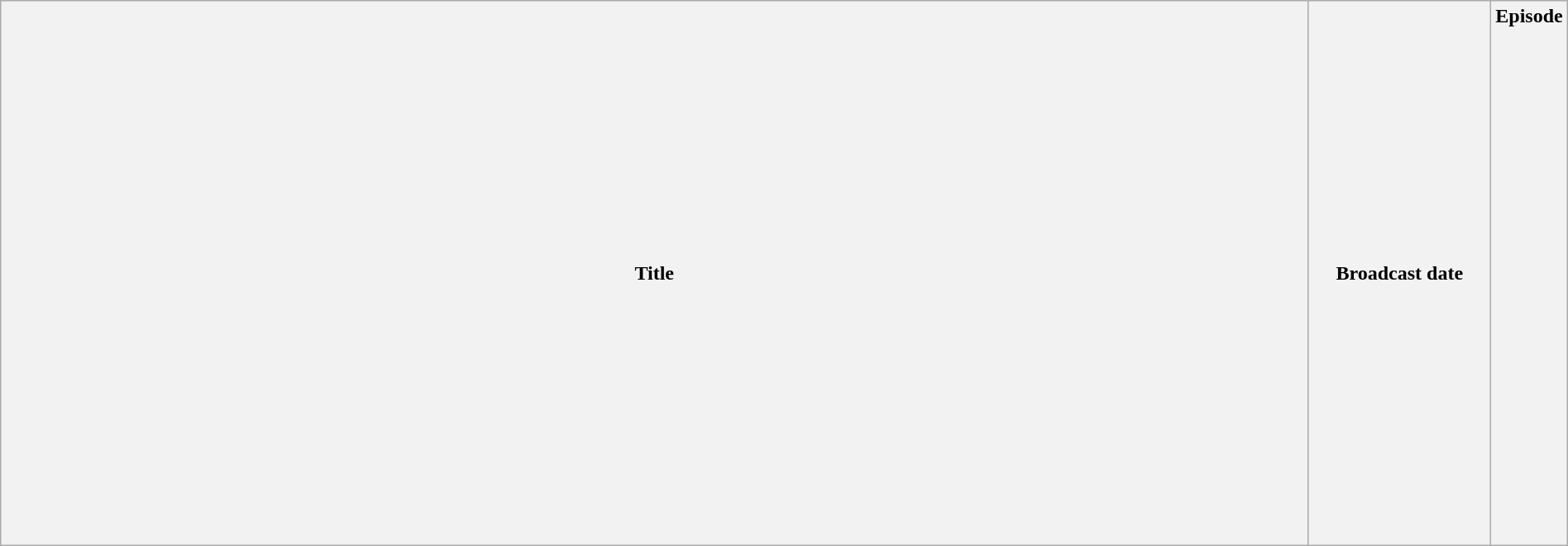<table class="wikitable plainrowheaders" style="width:100%; margin:auto;">
<tr>
<th>Title</th>
<th width="140">Broadcast date</th>
<th width="40">Episode<br>
<br><br><br><br><br><br><br><br><br>







<br><br><br><br><br>




<br><br><br><br><br><br><br><br><br></th>
</tr>
</table>
